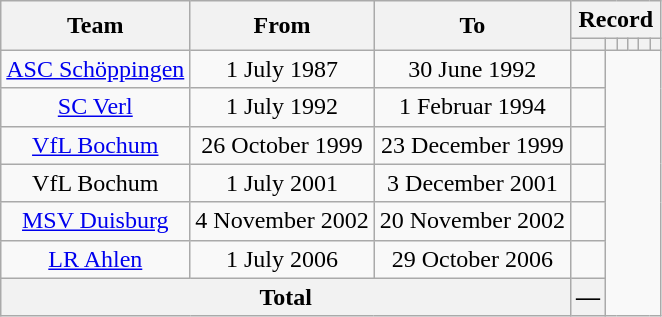<table class="wikitable" style="text-align: center">
<tr>
<th rowspan="2">Team</th>
<th rowspan="2">From</th>
<th rowspan="2">To</th>
<th colspan="6">Record</th>
</tr>
<tr>
<th></th>
<th></th>
<th></th>
<th></th>
<th></th>
<th></th>
</tr>
<tr>
<td><a href='#'>ASC Schöppingen</a></td>
<td>1 July 1987</td>
<td>30 June 1992<br></td>
<td></td>
</tr>
<tr>
<td><a href='#'>SC Verl</a></td>
<td>1 July 1992</td>
<td>1 Februar 1994<br></td>
<td></td>
</tr>
<tr>
<td><a href='#'>VfL Bochum</a></td>
<td>26 October 1999</td>
<td>23 December 1999<br></td>
<td></td>
</tr>
<tr>
<td>VfL Bochum</td>
<td>1 July 2001</td>
<td>3 December 2001<br></td>
<td></td>
</tr>
<tr>
<td><a href='#'>MSV Duisburg</a></td>
<td>4 November 2002</td>
<td>20 November 2002<br></td>
<td></td>
</tr>
<tr>
<td><a href='#'>LR Ahlen</a></td>
<td>1 July 2006</td>
<td>29 October 2006<br></td>
<td></td>
</tr>
<tr>
<th colspan="3">Total<br></th>
<th>—</th>
</tr>
</table>
